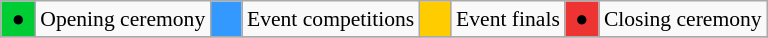<table class="wikitable" style="margin:0.5em auto;font-size:90%;">
<tr>
<td bgcolor="#00cc33"> ● </td>
<td>Opening ceremony</td>
<td bgcolor="#3399ff">    </td>
<td>Event competitions</td>
<td bgcolor="#ffcc00">    </td>
<td>Event finals</td>
<td bgcolor="#ee3333"> ● </td>
<td>Closing ceremony</td>
</tr>
<tr>
</tr>
</table>
